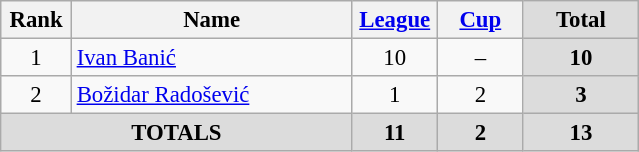<table class="wikitable" style="font-size: 95%; text-align: center;">
<tr>
<th width=40>Rank</th>
<th width=180>Name</th>
<th width=50><a href='#'>League</a></th>
<th width=50><a href='#'>Cup</a></th>
<th width=70 style="background: #DCDCDC">Total</th>
</tr>
<tr>
<td>1</td>
<td style="text-align:left;"> <a href='#'>Ivan Banić</a></td>
<td>10</td>
<td>–</td>
<th style="background: #DCDCDC">10</th>
</tr>
<tr>
<td>2</td>
<td style="text-align:left;"> <a href='#'>Božidar Radošević</a></td>
<td>1</td>
<td>2</td>
<th style="background: #DCDCDC">3</th>
</tr>
<tr>
<th colspan="2" align="center" style="background: #DCDCDC">TOTALS</th>
<th style="background: #DCDCDC">11</th>
<th style="background: #DCDCDC">2</th>
<th style="background: #DCDCDC">13</th>
</tr>
</table>
